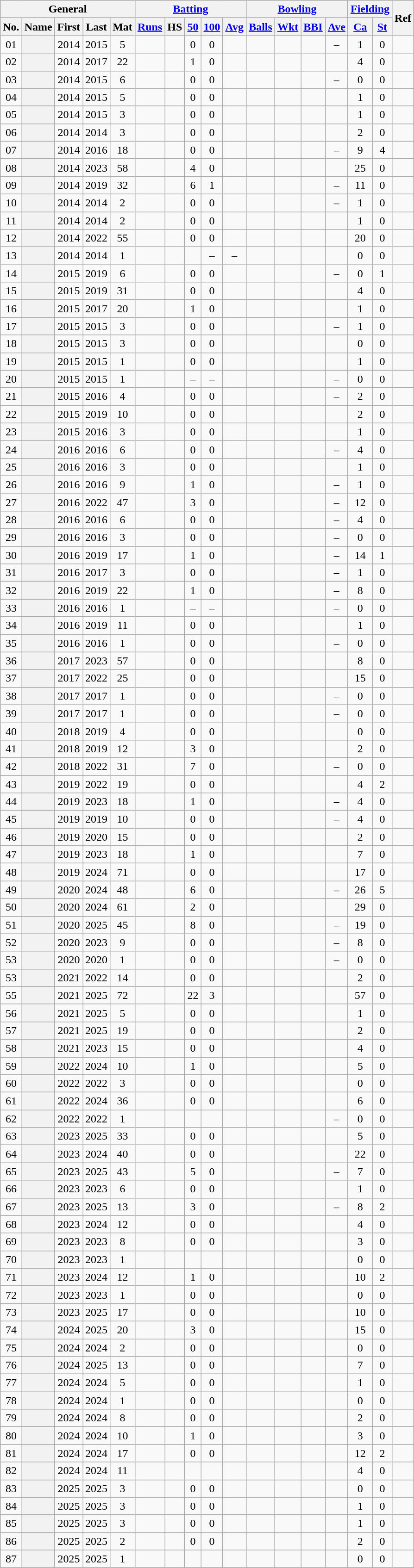<table class="wikitable plainrowheaders sortable">
<tr align="center">
<th scope="col" colspan=5 class="unsortable">General</th>
<th scope="col" colspan=5 class="unsortable"><a href='#'>Batting</a></th>
<th scope="col" colspan=4 class="unsortable"><a href='#'>Bowling</a></th>
<th scope="col" colspan=2 class="unsortable"><a href='#'>Fielding</a></th>
<th scope="col" rowspan=2 class="unsortable">Ref</th>
</tr>
<tr align="center">
<th scope="col">No.</th>
<th scope="col">Name</th>
<th scope="col">First</th>
<th scope="col">Last</th>
<th scope="col">Mat</th>
<th scope="col"><a href='#'>Runs</a></th>
<th scope="col">HS</th>
<th scope="col"><a href='#'>50</a></th>
<th scope="col"><a href='#'>100</a></th>
<th scope="col"><a href='#'>Avg</a></th>
<th scope="col"><a href='#'>Balls</a></th>
<th scope="col"><a href='#'>Wkt</a></th>
<th scope="col"><a href='#'>BBI</a></th>
<th scope="col"><a href='#'>Ave</a></th>
<th scope="col"><a href='#'>Ca</a></th>
<th scope="col"><a href='#'>St</a></th>
</tr>
<tr align="center">
<td><span>0</span>1</td>
<th scope="row" align="left"></th>
<td>2014</td>
<td>2015</td>
<td>5</td>
<td></td>
<td></td>
<td>0</td>
<td>0</td>
<td></td>
<td></td>
<td></td>
<td></td>
<td>–</td>
<td>1</td>
<td>0</td>
<td></td>
</tr>
<tr align="center">
<td><span>0</span>2</td>
<th scope="row" align="left"></th>
<td>2014</td>
<td>2017</td>
<td>22</td>
<td></td>
<td></td>
<td>1</td>
<td>0</td>
<td></td>
<td></td>
<td></td>
<td></td>
<td></td>
<td>4</td>
<td>0</td>
<td></td>
</tr>
<tr align="center">
<td><span>0</span>3</td>
<th scope="row" align="left"></th>
<td>2014</td>
<td>2015</td>
<td>6</td>
<td></td>
<td></td>
<td>0</td>
<td>0</td>
<td></td>
<td></td>
<td></td>
<td></td>
<td>–</td>
<td>0</td>
<td>0</td>
<td></td>
</tr>
<tr align="center">
<td><span>0</span>4</td>
<th scope="row" align="left"></th>
<td>2014</td>
<td>2015</td>
<td>5</td>
<td></td>
<td></td>
<td>0</td>
<td>0</td>
<td></td>
<td></td>
<td></td>
<td></td>
<td></td>
<td>1</td>
<td>0</td>
<td></td>
</tr>
<tr align="center">
<td><span>0</span>5</td>
<th scope="row" align="left"></th>
<td>2014</td>
<td>2015</td>
<td>3</td>
<td></td>
<td></td>
<td>0</td>
<td>0</td>
<td></td>
<td></td>
<td></td>
<td></td>
<td></td>
<td>1</td>
<td>0</td>
<td></td>
</tr>
<tr align="center">
<td><span>0</span>6</td>
<th scope="row" align="left"></th>
<td>2014</td>
<td>2014</td>
<td>3</td>
<td></td>
<td></td>
<td>0</td>
<td>0</td>
<td></td>
<td></td>
<td></td>
<td></td>
<td></td>
<td>2</td>
<td>0</td>
<td></td>
</tr>
<tr align="center">
<td><span>0</span>7</td>
<th scope="row" align="left"></th>
<td>2014</td>
<td>2016</td>
<td>18</td>
<td></td>
<td></td>
<td>0</td>
<td>0</td>
<td></td>
<td></td>
<td></td>
<td></td>
<td>–</td>
<td>9</td>
<td>4</td>
<td></td>
</tr>
<tr align="center">
<td><span>0</span>8</td>
<th scope="row" align="left"></th>
<td>2014</td>
<td>2023</td>
<td>58</td>
<td></td>
<td></td>
<td>4</td>
<td>0</td>
<td></td>
<td></td>
<td></td>
<td></td>
<td></td>
<td>25</td>
<td>0</td>
<td></td>
</tr>
<tr align="center">
<td><span>0</span>9</td>
<th scope="row" align="left"></th>
<td>2014</td>
<td>2019</td>
<td>32</td>
<td></td>
<td></td>
<td>6</td>
<td>1</td>
<td></td>
<td></td>
<td></td>
<td></td>
<td>–</td>
<td>11</td>
<td>0</td>
<td></td>
</tr>
<tr align="center">
<td>10</td>
<th scope="row" align="left"></th>
<td>2014</td>
<td>2014</td>
<td>2</td>
<td></td>
<td></td>
<td>0</td>
<td>0</td>
<td></td>
<td></td>
<td></td>
<td></td>
<td>–</td>
<td>1</td>
<td>0</td>
<td></td>
</tr>
<tr align="center">
<td>11</td>
<th scope="row" align="left"></th>
<td>2014</td>
<td>2014</td>
<td>2</td>
<td></td>
<td></td>
<td>0</td>
<td>0</td>
<td></td>
<td></td>
<td></td>
<td></td>
<td></td>
<td>1</td>
<td>0</td>
<td></td>
</tr>
<tr align="center">
<td>12</td>
<th scope="row" align="left"></th>
<td>2014</td>
<td>2022</td>
<td>55</td>
<td></td>
<td></td>
<td>0</td>
<td>0</td>
<td></td>
<td></td>
<td></td>
<td></td>
<td></td>
<td>20</td>
<td>0</td>
<td></td>
</tr>
<tr align="center">
<td>13</td>
<th scope="row" align="left"></th>
<td>2014</td>
<td>2014</td>
<td>1</td>
<td></td>
<td></td>
<td></td>
<td>–</td>
<td>–</td>
<td></td>
<td></td>
<td></td>
<td></td>
<td>0</td>
<td>0</td>
<td></td>
</tr>
<tr align="center">
<td>14</td>
<th scope="row" align="left"></th>
<td>2015</td>
<td>2019</td>
<td>6</td>
<td></td>
<td></td>
<td>0</td>
<td>0</td>
<td></td>
<td></td>
<td></td>
<td></td>
<td>–</td>
<td>0</td>
<td>1</td>
<td></td>
</tr>
<tr align="center">
<td>15</td>
<th scope="row" align="left"></th>
<td>2015</td>
<td>2019</td>
<td>31</td>
<td></td>
<td></td>
<td>0</td>
<td>0</td>
<td></td>
<td></td>
<td></td>
<td></td>
<td></td>
<td>4</td>
<td>0</td>
<td></td>
</tr>
<tr align="center">
<td>16</td>
<th scope="row" align="left"></th>
<td>2015</td>
<td>2017</td>
<td>20</td>
<td></td>
<td></td>
<td>1</td>
<td>0</td>
<td></td>
<td></td>
<td></td>
<td></td>
<td></td>
<td>1</td>
<td>0</td>
<td></td>
</tr>
<tr align="center">
<td>17</td>
<th scope="row" align="left"></th>
<td>2015</td>
<td>2015</td>
<td>3</td>
<td></td>
<td></td>
<td>0</td>
<td>0</td>
<td></td>
<td></td>
<td></td>
<td></td>
<td>–</td>
<td>1</td>
<td>0</td>
<td></td>
</tr>
<tr align="center">
<td>18</td>
<th scope="row" align="left"></th>
<td>2015</td>
<td>2015</td>
<td>3</td>
<td></td>
<td></td>
<td>0</td>
<td>0</td>
<td></td>
<td></td>
<td></td>
<td></td>
<td></td>
<td>0</td>
<td>0</td>
<td></td>
</tr>
<tr align="center">
<td>19</td>
<th scope="row" align="left"></th>
<td>2015</td>
<td>2015</td>
<td>1</td>
<td></td>
<td></td>
<td>0</td>
<td>0</td>
<td></td>
<td></td>
<td></td>
<td></td>
<td></td>
<td>1</td>
<td>0</td>
<td></td>
</tr>
<tr align="center">
<td>20</td>
<th scope="row" align="left"></th>
<td>2015</td>
<td>2015</td>
<td>1</td>
<td></td>
<td></td>
<td>–</td>
<td>–</td>
<td></td>
<td></td>
<td></td>
<td></td>
<td>–</td>
<td>0</td>
<td>0</td>
<td></td>
</tr>
<tr align="center">
<td>21</td>
<th scope="row" align="left"></th>
<td>2015</td>
<td>2016</td>
<td>4</td>
<td></td>
<td></td>
<td>0</td>
<td>0</td>
<td></td>
<td></td>
<td></td>
<td></td>
<td>–</td>
<td>2</td>
<td>0</td>
<td></td>
</tr>
<tr align="center">
<td>22</td>
<th scope="row" align="left"></th>
<td>2015</td>
<td>2019</td>
<td>10</td>
<td></td>
<td></td>
<td>0</td>
<td>0</td>
<td></td>
<td></td>
<td></td>
<td></td>
<td></td>
<td>2</td>
<td>0</td>
<td></td>
</tr>
<tr align="center">
<td>23</td>
<th scope="row" align="left"></th>
<td>2015</td>
<td>2016</td>
<td>3</td>
<td></td>
<td></td>
<td>0</td>
<td>0</td>
<td></td>
<td></td>
<td></td>
<td></td>
<td></td>
<td>1</td>
<td>0</td>
<td></td>
</tr>
<tr align="center">
<td>24</td>
<th scope="row" align="left"></th>
<td>2016</td>
<td>2016</td>
<td>6</td>
<td></td>
<td></td>
<td>0</td>
<td>0</td>
<td></td>
<td></td>
<td></td>
<td></td>
<td>–</td>
<td>4</td>
<td>0</td>
<td></td>
</tr>
<tr align="center">
<td>25</td>
<th scope="row" align="left"></th>
<td>2016</td>
<td>2016</td>
<td>3</td>
<td></td>
<td></td>
<td>0</td>
<td>0</td>
<td></td>
<td></td>
<td></td>
<td></td>
<td></td>
<td>1</td>
<td>0</td>
<td></td>
</tr>
<tr align="center">
<td>26</td>
<th scope="row" align="left"></th>
<td>2016</td>
<td>2016</td>
<td>9</td>
<td></td>
<td></td>
<td>1</td>
<td>0</td>
<td></td>
<td></td>
<td></td>
<td></td>
<td>–</td>
<td>1</td>
<td>0</td>
<td></td>
</tr>
<tr align="center">
<td>27</td>
<th scope="row" align="left"></th>
<td>2016</td>
<td>2022</td>
<td>47</td>
<td></td>
<td></td>
<td>3</td>
<td>0</td>
<td></td>
<td></td>
<td></td>
<td></td>
<td>–</td>
<td>12</td>
<td>0</td>
<td></td>
</tr>
<tr align="center">
<td>28</td>
<th scope="row" align="left"></th>
<td>2016</td>
<td>2016</td>
<td>6</td>
<td></td>
<td></td>
<td>0</td>
<td>0</td>
<td></td>
<td></td>
<td></td>
<td></td>
<td>–</td>
<td>4</td>
<td>0</td>
<td></td>
</tr>
<tr align="center">
<td>29</td>
<th scope="row" align="left"></th>
<td>2016</td>
<td>2016</td>
<td>3</td>
<td></td>
<td></td>
<td>0</td>
<td>0</td>
<td></td>
<td></td>
<td></td>
<td></td>
<td>–</td>
<td>0</td>
<td>0</td>
<td></td>
</tr>
<tr align="center">
<td>30</td>
<th scope="row" align="left"></th>
<td>2016</td>
<td>2019</td>
<td>17</td>
<td></td>
<td></td>
<td>1</td>
<td>0</td>
<td></td>
<td></td>
<td></td>
<td></td>
<td>–</td>
<td>14</td>
<td>1</td>
<td></td>
</tr>
<tr align="center">
<td>31</td>
<th scope="row" align="left"></th>
<td>2016</td>
<td>2017</td>
<td>3</td>
<td></td>
<td></td>
<td>0</td>
<td>0</td>
<td></td>
<td></td>
<td></td>
<td></td>
<td>–</td>
<td>1</td>
<td>0</td>
<td></td>
</tr>
<tr align="center">
<td>32</td>
<th scope="row" align="left"></th>
<td>2016</td>
<td>2019</td>
<td>22</td>
<td></td>
<td></td>
<td>1</td>
<td>0</td>
<td></td>
<td></td>
<td></td>
<td></td>
<td>–</td>
<td>8</td>
<td>0</td>
<td></td>
</tr>
<tr align="center">
<td>33</td>
<th scope="row" align="left"></th>
<td>2016</td>
<td>2016</td>
<td>1</td>
<td></td>
<td></td>
<td>–</td>
<td>–</td>
<td></td>
<td></td>
<td></td>
<td></td>
<td>–</td>
<td>0</td>
<td>0</td>
<td></td>
</tr>
<tr align="center">
<td>34</td>
<th scope="row" align="left"></th>
<td>2016</td>
<td>2019</td>
<td>11</td>
<td></td>
<td></td>
<td>0</td>
<td>0</td>
<td></td>
<td></td>
<td></td>
<td></td>
<td></td>
<td>1</td>
<td>0</td>
<td></td>
</tr>
<tr align="center">
<td>35</td>
<th scope="row" align="left"></th>
<td>2016</td>
<td>2016</td>
<td>1</td>
<td></td>
<td></td>
<td>0</td>
<td>0</td>
<td></td>
<td></td>
<td></td>
<td></td>
<td>–</td>
<td>0</td>
<td>0</td>
<td></td>
</tr>
<tr align="center">
<td>36</td>
<th scope="row" align="left"></th>
<td>2017</td>
<td>2023</td>
<td>57</td>
<td></td>
<td></td>
<td>0</td>
<td>0</td>
<td></td>
<td></td>
<td></td>
<td></td>
<td></td>
<td>8</td>
<td>0</td>
<td></td>
</tr>
<tr align="center">
<td>37</td>
<th scope="row" align="left"></th>
<td>2017</td>
<td>2022</td>
<td>25</td>
<td></td>
<td></td>
<td>0</td>
<td>0</td>
<td></td>
<td></td>
<td></td>
<td></td>
<td></td>
<td>15</td>
<td>0</td>
<td></td>
</tr>
<tr align="center">
<td>38</td>
<th scope="row" align="left"></th>
<td>2017</td>
<td>2017</td>
<td>1</td>
<td></td>
<td></td>
<td>0</td>
<td>0</td>
<td></td>
<td></td>
<td></td>
<td></td>
<td>–</td>
<td>0</td>
<td>0</td>
<td></td>
</tr>
<tr align="center">
<td>39</td>
<th scope="row" align="left"></th>
<td>2017</td>
<td>2017</td>
<td>1</td>
<td></td>
<td></td>
<td>0</td>
<td>0</td>
<td></td>
<td></td>
<td></td>
<td></td>
<td>–</td>
<td>0</td>
<td>0</td>
<td></td>
</tr>
<tr align="center">
<td>40</td>
<th scope="row" align="left"></th>
<td>2018</td>
<td>2019</td>
<td>4</td>
<td></td>
<td></td>
<td>0</td>
<td>0</td>
<td></td>
<td></td>
<td></td>
<td></td>
<td></td>
<td>0</td>
<td>0</td>
<td></td>
</tr>
<tr align="center">
<td>41</td>
<th scope="row" align="left"></th>
<td>2018</td>
<td>2019</td>
<td>12</td>
<td></td>
<td></td>
<td>3</td>
<td>0</td>
<td></td>
<td></td>
<td></td>
<td></td>
<td></td>
<td>2</td>
<td>0</td>
<td></td>
</tr>
<tr align="center">
<td>42</td>
<th scope="row" align="left"></th>
<td>2018</td>
<td>2022</td>
<td>31</td>
<td></td>
<td></td>
<td>7</td>
<td>0</td>
<td></td>
<td></td>
<td></td>
<td></td>
<td>–</td>
<td>0</td>
<td>0</td>
<td></td>
</tr>
<tr align="center">
<td>43</td>
<th scope="row" align="left"></th>
<td>2019</td>
<td>2022</td>
<td>19</td>
<td></td>
<td></td>
<td>0</td>
<td>0</td>
<td></td>
<td></td>
<td></td>
<td></td>
<td></td>
<td>4</td>
<td>2</td>
<td></td>
</tr>
<tr align="center">
<td>44</td>
<th scope="row" align="left"></th>
<td>2019</td>
<td>2023</td>
<td>18</td>
<td></td>
<td></td>
<td>1</td>
<td>0</td>
<td></td>
<td></td>
<td></td>
<td></td>
<td>–</td>
<td>4</td>
<td>0</td>
<td></td>
</tr>
<tr align="center">
<td>45</td>
<th scope="row" align="left"></th>
<td>2019</td>
<td>2019</td>
<td>10</td>
<td></td>
<td></td>
<td>0</td>
<td>0</td>
<td></td>
<td></td>
<td></td>
<td></td>
<td>–</td>
<td>4</td>
<td>0</td>
<td></td>
</tr>
<tr align="center">
<td>46</td>
<th scope="row" align="left"></th>
<td>2019</td>
<td>2020</td>
<td>15</td>
<td></td>
<td></td>
<td>0</td>
<td>0</td>
<td></td>
<td></td>
<td></td>
<td></td>
<td></td>
<td>2</td>
<td>0</td>
<td></td>
</tr>
<tr align="center">
<td>47</td>
<th scope="row" align="left"></th>
<td>2019</td>
<td>2023</td>
<td>18</td>
<td></td>
<td></td>
<td>1</td>
<td>0</td>
<td></td>
<td></td>
<td></td>
<td></td>
<td></td>
<td>7</td>
<td>0</td>
<td></td>
</tr>
<tr align="center">
<td>48</td>
<th scope="row" align="left"></th>
<td>2019</td>
<td>2024</td>
<td>71</td>
<td></td>
<td></td>
<td>0</td>
<td>0</td>
<td></td>
<td></td>
<td></td>
<td></td>
<td></td>
<td>17</td>
<td>0</td>
<td></td>
</tr>
<tr align="center">
<td>49</td>
<th scope="row" align="left"></th>
<td>2020</td>
<td>2024</td>
<td>48</td>
<td></td>
<td></td>
<td>6</td>
<td>0</td>
<td></td>
<td></td>
<td></td>
<td></td>
<td>–</td>
<td>26</td>
<td>5</td>
<td></td>
</tr>
<tr align="center">
<td>50</td>
<th scope="row" align="left"></th>
<td>2020</td>
<td>2024</td>
<td>61</td>
<td></td>
<td></td>
<td>2</td>
<td>0</td>
<td></td>
<td></td>
<td></td>
<td></td>
<td></td>
<td>29</td>
<td>0</td>
<td></td>
</tr>
<tr align="center">
<td>51</td>
<th scope="row" align="left"></th>
<td>2020</td>
<td>2025</td>
<td>45</td>
<td></td>
<td></td>
<td>8</td>
<td>0</td>
<td></td>
<td></td>
<td></td>
<td></td>
<td>–</td>
<td>19</td>
<td>0</td>
<td></td>
</tr>
<tr align="center">
<td>52</td>
<th scope="row" align="left"></th>
<td>2020</td>
<td>2023</td>
<td>9</td>
<td></td>
<td></td>
<td>0</td>
<td>0</td>
<td></td>
<td></td>
<td></td>
<td></td>
<td>–</td>
<td>8</td>
<td>0</td>
<td></td>
</tr>
<tr align="center">
<td>53</td>
<th scope="row" align="left"></th>
<td>2020</td>
<td>2020</td>
<td>1</td>
<td></td>
<td></td>
<td>0</td>
<td>0</td>
<td></td>
<td></td>
<td></td>
<td></td>
<td>–</td>
<td>0</td>
<td>0</td>
<td></td>
</tr>
<tr align="center">
<td>53</td>
<th scope="row" align="left"></th>
<td>2021</td>
<td>2022</td>
<td>14</td>
<td></td>
<td></td>
<td>0</td>
<td>0</td>
<td></td>
<td></td>
<td></td>
<td></td>
<td></td>
<td>2</td>
<td>0</td>
<td></td>
</tr>
<tr align="center">
<td>55</td>
<th scope="row" align="left"></th>
<td>2021</td>
<td>2025</td>
<td>72</td>
<td></td>
<td></td>
<td>22</td>
<td>3</td>
<td></td>
<td></td>
<td></td>
<td></td>
<td></td>
<td>57</td>
<td>0</td>
<td></td>
</tr>
<tr align="center">
<td>56</td>
<th scope="row" align="left"></th>
<td>2021</td>
<td>2025</td>
<td>5</td>
<td></td>
<td></td>
<td>0</td>
<td>0</td>
<td></td>
<td></td>
<td></td>
<td></td>
<td></td>
<td>1</td>
<td>0</td>
<td></td>
</tr>
<tr align="center">
<td>57</td>
<th scope="row" align="left"></th>
<td>2021</td>
<td>2025</td>
<td>19</td>
<td></td>
<td></td>
<td>0</td>
<td>0</td>
<td></td>
<td></td>
<td></td>
<td></td>
<td></td>
<td>2</td>
<td>0</td>
<td></td>
</tr>
<tr align="center">
<td>58</td>
<th scope="row" align="left"></th>
<td>2021</td>
<td>2023</td>
<td>15</td>
<td></td>
<td></td>
<td>0</td>
<td>0</td>
<td></td>
<td></td>
<td></td>
<td></td>
<td></td>
<td>4</td>
<td>0</td>
<td></td>
</tr>
<tr align="center">
<td>59</td>
<th scope="row" align="left"></th>
<td>2022</td>
<td>2024</td>
<td>10</td>
<td></td>
<td></td>
<td>1</td>
<td>0</td>
<td></td>
<td></td>
<td></td>
<td></td>
<td></td>
<td>5</td>
<td>0</td>
<td></td>
</tr>
<tr align="center">
<td>60</td>
<th scope="row" align="left"></th>
<td>2022</td>
<td>2022</td>
<td>3</td>
<td></td>
<td></td>
<td>0</td>
<td>0</td>
<td></td>
<td></td>
<td></td>
<td></td>
<td></td>
<td>0</td>
<td>0</td>
<td></td>
</tr>
<tr align="center">
<td>61</td>
<th scope="row" align="left"></th>
<td>2022</td>
<td>2024</td>
<td>36</td>
<td></td>
<td></td>
<td>0</td>
<td>0</td>
<td></td>
<td></td>
<td></td>
<td></td>
<td></td>
<td>6</td>
<td>0</td>
<td></td>
</tr>
<tr align="center">
<td>62</td>
<th scope="row" align="left"></th>
<td>2022</td>
<td>2022</td>
<td>1</td>
<td></td>
<td></td>
<td></td>
<td></td>
<td></td>
<td></td>
<td></td>
<td></td>
<td>–</td>
<td>0</td>
<td>0</td>
<td></td>
</tr>
<tr align="center">
<td>63</td>
<th scope="row" align="left"></th>
<td>2023</td>
<td>2025</td>
<td>33</td>
<td></td>
<td></td>
<td>0</td>
<td>0</td>
<td></td>
<td></td>
<td></td>
<td></td>
<td></td>
<td>5</td>
<td>0</td>
<td></td>
</tr>
<tr align="center">
<td>64</td>
<th scope="row" align="left"></th>
<td>2023</td>
<td>2024</td>
<td>40</td>
<td></td>
<td></td>
<td>0</td>
<td>0</td>
<td></td>
<td></td>
<td></td>
<td></td>
<td></td>
<td>22</td>
<td>0</td>
<td></td>
</tr>
<tr align="center">
<td>65</td>
<th scope="row" align="left"></th>
<td>2023</td>
<td>2025</td>
<td>43</td>
<td></td>
<td></td>
<td>5</td>
<td>0</td>
<td></td>
<td></td>
<td></td>
<td></td>
<td>–</td>
<td>7</td>
<td>0</td>
<td></td>
</tr>
<tr align="center">
<td>66</td>
<th scope="row" align="left"></th>
<td>2023</td>
<td>2023</td>
<td>6</td>
<td></td>
<td></td>
<td>0</td>
<td>0</td>
<td></td>
<td></td>
<td></td>
<td></td>
<td></td>
<td>1</td>
<td>0</td>
<td></td>
</tr>
<tr align="center">
<td>67</td>
<th scope="row" align="left"></th>
<td>2023</td>
<td>2025</td>
<td>13</td>
<td></td>
<td></td>
<td>3</td>
<td>0</td>
<td></td>
<td></td>
<td></td>
<td></td>
<td>–</td>
<td>8</td>
<td>2</td>
<td></td>
</tr>
<tr align="center">
<td>68</td>
<th scope="row" align="left"></th>
<td>2023</td>
<td>2024</td>
<td>12</td>
<td></td>
<td></td>
<td>0</td>
<td>0</td>
<td></td>
<td></td>
<td></td>
<td></td>
<td></td>
<td>4</td>
<td>0</td>
<td></td>
</tr>
<tr align="center">
<td>69</td>
<th scope="row" align="left"></th>
<td>2023</td>
<td>2023</td>
<td>8</td>
<td></td>
<td></td>
<td>0</td>
<td>0</td>
<td></td>
<td></td>
<td></td>
<td></td>
<td></td>
<td>3</td>
<td>0</td>
<td></td>
</tr>
<tr align="center">
<td>70</td>
<th scope="row" align="left"></th>
<td>2023</td>
<td>2023</td>
<td>1</td>
<td></td>
<td></td>
<td></td>
<td></td>
<td></td>
<td></td>
<td></td>
<td></td>
<td></td>
<td>0</td>
<td>0</td>
<td></td>
</tr>
<tr align="center">
<td>71</td>
<th scope="row" align="left"></th>
<td>2023</td>
<td>2024</td>
<td>12</td>
<td></td>
<td></td>
<td>1</td>
<td>0</td>
<td></td>
<td></td>
<td></td>
<td></td>
<td></td>
<td>10</td>
<td>2</td>
<td></td>
</tr>
<tr align="center">
<td>72</td>
<th scope="row" align="left"></th>
<td>2023</td>
<td>2023</td>
<td>1</td>
<td></td>
<td></td>
<td>0</td>
<td>0</td>
<td></td>
<td></td>
<td></td>
<td></td>
<td></td>
<td>0</td>
<td>0</td>
<td></td>
</tr>
<tr align="center">
<td>73</td>
<th scope="row" align="left"></th>
<td>2023</td>
<td>2025</td>
<td>17</td>
<td></td>
<td></td>
<td>0</td>
<td>0</td>
<td></td>
<td></td>
<td></td>
<td></td>
<td></td>
<td>10</td>
<td>0</td>
<td></td>
</tr>
<tr align="center">
<td>74</td>
<th scope="row" align="left"></th>
<td>2024</td>
<td>2025</td>
<td>20</td>
<td></td>
<td></td>
<td>3</td>
<td>0</td>
<td></td>
<td></td>
<td></td>
<td></td>
<td></td>
<td>15</td>
<td>0</td>
<td></td>
</tr>
<tr align="center">
<td>75</td>
<th scope="row" align="left"></th>
<td>2024</td>
<td>2024</td>
<td>2</td>
<td></td>
<td></td>
<td>0</td>
<td>0</td>
<td></td>
<td></td>
<td></td>
<td></td>
<td></td>
<td>0</td>
<td>0</td>
<td></td>
</tr>
<tr align="center">
<td>76</td>
<th scope="row" align="left"></th>
<td>2024</td>
<td>2025</td>
<td>13</td>
<td></td>
<td></td>
<td>0</td>
<td>0</td>
<td></td>
<td></td>
<td></td>
<td></td>
<td></td>
<td>7</td>
<td>0</td>
<td></td>
</tr>
<tr align="center">
<td>77</td>
<th scope="row" align="left"></th>
<td>2024</td>
<td>2024</td>
<td>5</td>
<td></td>
<td></td>
<td>0</td>
<td>0</td>
<td></td>
<td></td>
<td></td>
<td></td>
<td></td>
<td>1</td>
<td>0</td>
<td></td>
</tr>
<tr align="center">
<td>78</td>
<th scope="row" align="left"></th>
<td>2024</td>
<td>2024</td>
<td>1</td>
<td></td>
<td></td>
<td>0</td>
<td>0</td>
<td></td>
<td></td>
<td></td>
<td></td>
<td></td>
<td>0</td>
<td>0</td>
<td></td>
</tr>
<tr align="center">
<td>79</td>
<th scope="row" align="left"></th>
<td>2024</td>
<td>2024</td>
<td>8</td>
<td></td>
<td></td>
<td>0</td>
<td>0</td>
<td></td>
<td></td>
<td></td>
<td></td>
<td></td>
<td>2</td>
<td>0</td>
<td></td>
</tr>
<tr align="center">
<td>80</td>
<th scope="row" align="left"></th>
<td>2024</td>
<td>2024</td>
<td>10</td>
<td></td>
<td></td>
<td>1</td>
<td>0</td>
<td></td>
<td></td>
<td></td>
<td></td>
<td></td>
<td>3</td>
<td>0</td>
<td></td>
</tr>
<tr align="center">
<td>81</td>
<th scope="row" align="left"></th>
<td>2024</td>
<td>2024</td>
<td>17</td>
<td></td>
<td></td>
<td>0</td>
<td>0</td>
<td></td>
<td></td>
<td></td>
<td></td>
<td></td>
<td>12</td>
<td>2</td>
<td></td>
</tr>
<tr align="center">
<td>82</td>
<th scope="row" align="left"></th>
<td>2024</td>
<td>2024</td>
<td>11</td>
<td></td>
<td></td>
<td></td>
<td></td>
<td></td>
<td></td>
<td></td>
<td></td>
<td></td>
<td>4</td>
<td>0</td>
<td></td>
</tr>
<tr align="center">
<td>83</td>
<th scope="row" align="left"></th>
<td>2025</td>
<td>2025</td>
<td>3</td>
<td></td>
<td></td>
<td>0</td>
<td>0</td>
<td></td>
<td></td>
<td></td>
<td></td>
<td></td>
<td>0</td>
<td>0</td>
<td></td>
</tr>
<tr align="center">
<td>84</td>
<th scope="row" align="left"></th>
<td>2025</td>
<td>2025</td>
<td>3</td>
<td></td>
<td></td>
<td>0</td>
<td>0</td>
<td></td>
<td></td>
<td></td>
<td></td>
<td></td>
<td>1</td>
<td>0</td>
<td></td>
</tr>
<tr align="center">
<td>85</td>
<th scope="row" align="left"></th>
<td>2025</td>
<td>2025</td>
<td>3</td>
<td></td>
<td></td>
<td>0</td>
<td>0</td>
<td></td>
<td></td>
<td></td>
<td></td>
<td></td>
<td>1</td>
<td>0</td>
<td></td>
</tr>
<tr align="center">
<td>86</td>
<th scope="row" align="left"></th>
<td>2025</td>
<td>2025</td>
<td>2</td>
<td></td>
<td></td>
<td>0</td>
<td>0</td>
<td></td>
<td></td>
<td></td>
<td></td>
<td></td>
<td>2</td>
<td>0</td>
<td></td>
</tr>
<tr align="center">
<td>87</td>
<th scope="row" align="left"></th>
<td>2025</td>
<td>2025</td>
<td>1</td>
<td></td>
<td></td>
<td></td>
<td></td>
<td></td>
<td></td>
<td></td>
<td></td>
<td></td>
<td>0</td>
<td>0</td>
<td></td>
</tr>
</table>
